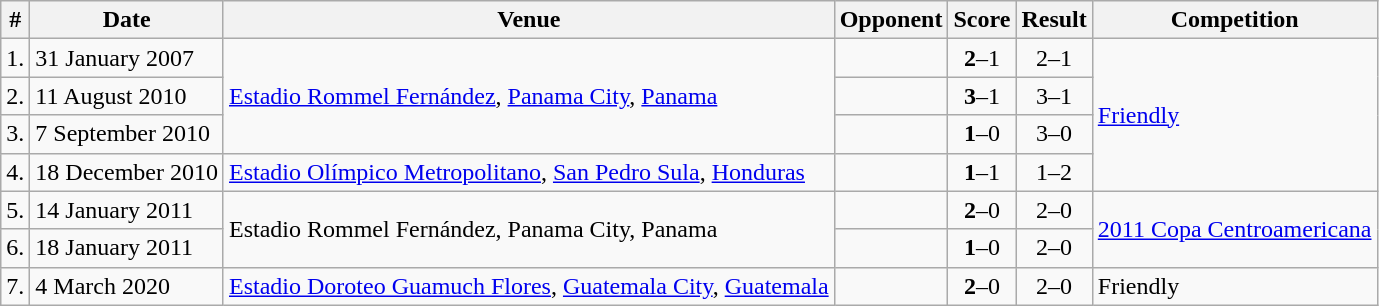<table class="wikitable">
<tr>
<th>#</th>
<th>Date</th>
<th>Venue</th>
<th>Opponent</th>
<th>Score</th>
<th>Result</th>
<th>Competition</th>
</tr>
<tr>
<td>1.</td>
<td>31 January 2007</td>
<td rowspan=3><a href='#'>Estadio Rommel Fernández</a>, <a href='#'>Panama City</a>, <a href='#'>Panama</a></td>
<td></td>
<td align=center><strong>2</strong>–1</td>
<td align=center>2–1</td>
<td rowspan=4><a href='#'>Friendly</a></td>
</tr>
<tr>
<td>2.</td>
<td>11 August 2010</td>
<td></td>
<td align=center><strong>3</strong>–1</td>
<td align=center>3–1</td>
</tr>
<tr>
<td>3.</td>
<td>7 September 2010</td>
<td></td>
<td align=center><strong>1</strong>–0</td>
<td align=center>3–0</td>
</tr>
<tr>
<td>4.</td>
<td>18 December 2010</td>
<td><a href='#'>Estadio Olímpico Metropolitano</a>, <a href='#'>San Pedro Sula</a>, <a href='#'>Honduras</a></td>
<td></td>
<td align=center><strong>1</strong>–1</td>
<td align=center>1–2</td>
</tr>
<tr>
<td>5.</td>
<td>14 January 2011</td>
<td rowspan=2>Estadio Rommel Fernández, Panama City, Panama</td>
<td></td>
<td align=center><strong>2</strong>–0</td>
<td align=center>2–0</td>
<td rowspan=2><a href='#'>2011 Copa Centroamericana</a></td>
</tr>
<tr>
<td>6.</td>
<td>18 January 2011</td>
<td></td>
<td align=center><strong>1</strong>–0</td>
<td align=center>2–0</td>
</tr>
<tr>
<td>7.</td>
<td>4 March 2020</td>
<td><a href='#'>Estadio Doroteo Guamuch Flores</a>, <a href='#'>Guatemala City</a>, <a href='#'>Guatemala</a></td>
<td></td>
<td align=center><strong>2</strong>–0</td>
<td align=center>2–0</td>
<td>Friendly</td>
</tr>
</table>
